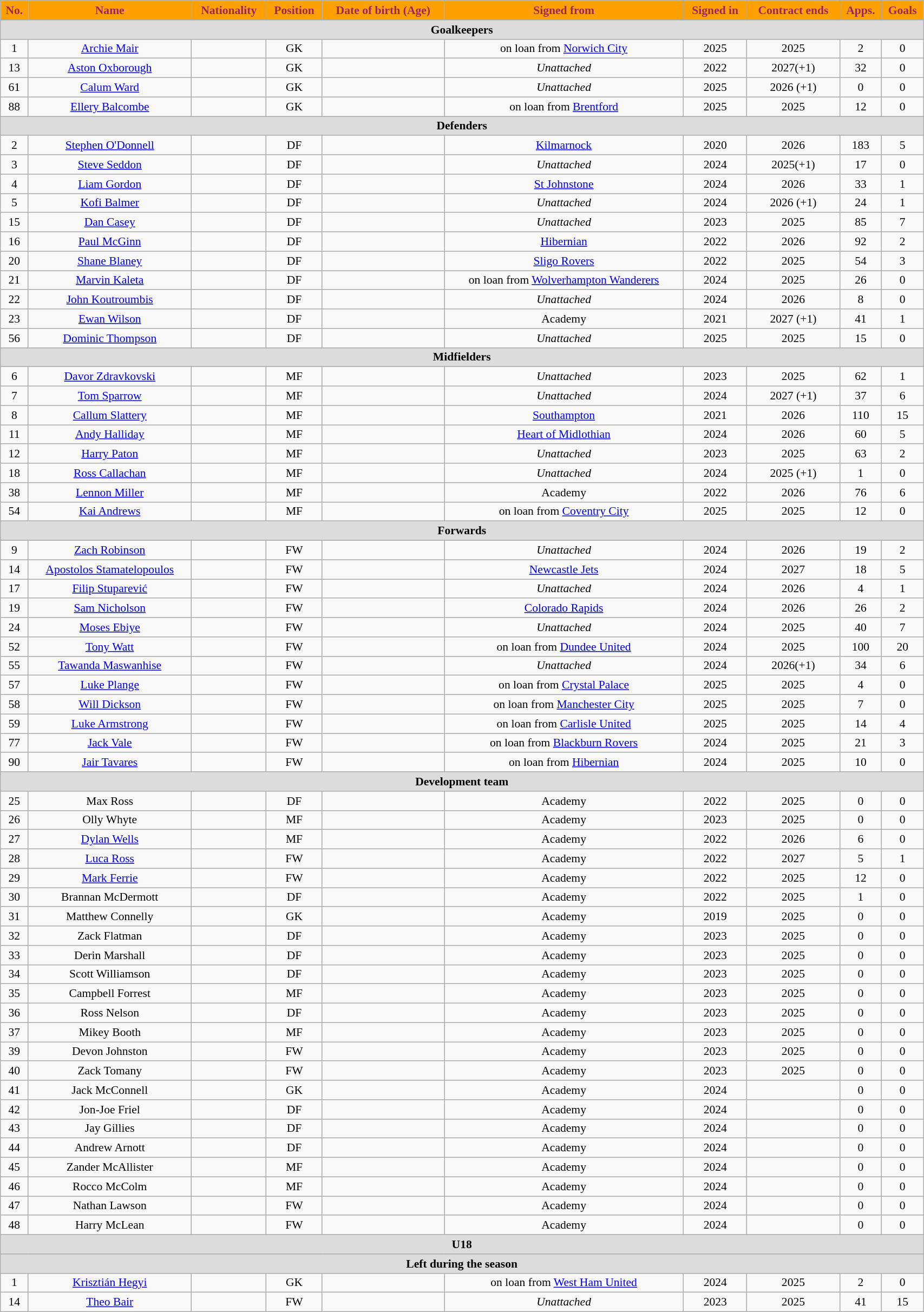<table class="wikitable"  style="text-align:center; font-size:90%; width:90%;">
<tr>
<th style="background:#ffa000; color:#98285c; text-align:center;">No.</th>
<th style="background:#ffa000; color:#98285c; text-align:center;">Name</th>
<th style="background:#ffa000; color:#98285c; text-align:center;">Nationality</th>
<th style="background:#ffa000; color:#98285c; text-align:center;">Position</th>
<th style="background:#ffa000; color:#98285c; text-align:center;">Date of birth (Age)</th>
<th style="background:#ffa000; color:#98285c; text-align:center;">Signed from</th>
<th style="background:#ffa000; color:#98285c; text-align:center;">Signed in</th>
<th style="background:#ffa000; color:#98285c; text-align:center;">Contract ends</th>
<th style="background:#ffa000; color:#98285c; text-align:center;">Apps.</th>
<th style="background:#ffa000; color:#98285c; text-align:center;">Goals</th>
</tr>
<tr>
<th colspan="11"  style="background:#dcdcdc; text-align:center;">Goalkeepers</th>
</tr>
<tr>
<td>1</td>
<td><a href='#'>Archie Mair</a></td>
<td></td>
<td>GK</td>
<td></td>
<td>on loan from <a href='#'>Norwich City</a></td>
<td>2025</td>
<td>2025</td>
<td>2</td>
<td>0</td>
</tr>
<tr>
<td>13</td>
<td><a href='#'>Aston Oxborough</a></td>
<td></td>
<td>GK</td>
<td></td>
<td><em>Unattached</em></td>
<td>2022</td>
<td>2027(+1)</td>
<td>32</td>
<td>0</td>
</tr>
<tr>
<td>61</td>
<td><a href='#'>Calum Ward</a></td>
<td></td>
<td>GK</td>
<td></td>
<td><em>Unattached</em></td>
<td>2025</td>
<td>2026 (+1)</td>
<td>0</td>
<td>0</td>
</tr>
<tr>
<td>88</td>
<td><a href='#'>Ellery Balcombe</a></td>
<td></td>
<td>GK</td>
<td></td>
<td>on loan from <a href='#'>Brentford</a></td>
<td>2025</td>
<td>2025</td>
<td>12</td>
<td>0</td>
</tr>
<tr>
<th colspan="11"  style="background:#dcdcdc; text-align:center;">Defenders</th>
</tr>
<tr>
<td>2</td>
<td><a href='#'>Stephen O'Donnell</a></td>
<td></td>
<td>DF</td>
<td></td>
<td><a href='#'>Kilmarnock</a></td>
<td>2020</td>
<td>2026</td>
<td>183</td>
<td>5</td>
</tr>
<tr>
<td>3</td>
<td><a href='#'>Steve Seddon</a></td>
<td></td>
<td>DF</td>
<td></td>
<td><em>Unattached</em></td>
<td>2024</td>
<td>2025(+1)</td>
<td>17</td>
<td>0</td>
</tr>
<tr>
<td>4</td>
<td><a href='#'>Liam Gordon</a></td>
<td></td>
<td>DF</td>
<td></td>
<td><a href='#'>St Johnstone</a></td>
<td>2024</td>
<td>2026</td>
<td>33</td>
<td>1</td>
</tr>
<tr>
<td>5</td>
<td><a href='#'>Kofi Balmer</a></td>
<td></td>
<td>DF</td>
<td></td>
<td><em>Unattached</em></td>
<td>2024</td>
<td>2026 (+1)</td>
<td>24</td>
<td>1</td>
</tr>
<tr>
<td>15</td>
<td><a href='#'>Dan Casey</a></td>
<td></td>
<td>DF</td>
<td></td>
<td><em>Unattached</em></td>
<td>2023</td>
<td>2025</td>
<td>85</td>
<td>7</td>
</tr>
<tr>
<td>16</td>
<td><a href='#'>Paul McGinn</a></td>
<td></td>
<td>DF</td>
<td></td>
<td><a href='#'>Hibernian</a></td>
<td>2022</td>
<td>2026</td>
<td>92</td>
<td>2</td>
</tr>
<tr>
<td>20</td>
<td><a href='#'>Shane Blaney</a></td>
<td></td>
<td>DF</td>
<td></td>
<td><a href='#'>Sligo Rovers</a></td>
<td>2022</td>
<td>2025</td>
<td>54</td>
<td>3</td>
</tr>
<tr>
<td>21</td>
<td><a href='#'>Marvin Kaleta</a></td>
<td></td>
<td>DF</td>
<td></td>
<td>on loan from <a href='#'>Wolverhampton Wanderers</a></td>
<td>2024</td>
<td>2025</td>
<td>26</td>
<td>0</td>
</tr>
<tr>
<td>22</td>
<td><a href='#'>John Koutroumbis</a></td>
<td></td>
<td>DF</td>
<td></td>
<td><em>Unattached</em></td>
<td>2024</td>
<td>2026</td>
<td>8</td>
<td>0</td>
</tr>
<tr>
<td>23</td>
<td><a href='#'>Ewan Wilson</a></td>
<td></td>
<td>DF</td>
<td></td>
<td>Academy</td>
<td>2021</td>
<td>2027 (+1)</td>
<td>41</td>
<td>1</td>
</tr>
<tr>
<td>56</td>
<td><a href='#'>Dominic Thompson</a></td>
<td></td>
<td>DF</td>
<td></td>
<td><em>Unattached</em></td>
<td>2025</td>
<td>2025</td>
<td>15</td>
<td>0</td>
</tr>
<tr>
<th colspan="11"  style="background:#dcdcdc; text-align:center;">Midfielders</th>
</tr>
<tr>
<td>6</td>
<td><a href='#'>Davor Zdravkovski</a></td>
<td></td>
<td>MF</td>
<td></td>
<td><em>Unattached</em></td>
<td>2023</td>
<td>2025</td>
<td>62</td>
<td>1</td>
</tr>
<tr>
<td>7</td>
<td><a href='#'>Tom Sparrow</a></td>
<td></td>
<td>MF</td>
<td></td>
<td><em>Unattached</em></td>
<td>2024</td>
<td>2027 (+1)</td>
<td>37</td>
<td>6</td>
</tr>
<tr>
<td>8</td>
<td><a href='#'>Callum Slattery</a></td>
<td></td>
<td>MF</td>
<td></td>
<td><a href='#'>Southampton</a></td>
<td>2021</td>
<td>2026</td>
<td>110</td>
<td>15</td>
</tr>
<tr>
<td>11</td>
<td><a href='#'>Andy Halliday</a></td>
<td></td>
<td>MF</td>
<td></td>
<td><a href='#'>Heart of Midlothian</a></td>
<td>2024</td>
<td>2026</td>
<td>60</td>
<td>5</td>
</tr>
<tr>
<td>12</td>
<td><a href='#'>Harry Paton</a></td>
<td></td>
<td>MF</td>
<td></td>
<td><em>Unattached</em></td>
<td>2023</td>
<td>2025</td>
<td>63</td>
<td>2</td>
</tr>
<tr>
<td>18</td>
<td><a href='#'>Ross Callachan</a></td>
<td></td>
<td>MF</td>
<td></td>
<td><em>Unattached</em></td>
<td>2024</td>
<td>2025 (+1)</td>
<td>1</td>
<td>0</td>
</tr>
<tr>
<td>38</td>
<td><a href='#'>Lennon Miller</a></td>
<td></td>
<td>MF</td>
<td></td>
<td>Academy</td>
<td>2022</td>
<td>2026</td>
<td>76</td>
<td>6</td>
</tr>
<tr>
<td>54</td>
<td><a href='#'>Kai Andrews</a></td>
<td></td>
<td>MF</td>
<td></td>
<td>on loan from <a href='#'>Coventry City</a></td>
<td>2025</td>
<td>2025</td>
<td>12</td>
<td>0</td>
</tr>
<tr>
<th colspan="11"  style="background:#dcdcdc; text-align:center;">Forwards</th>
</tr>
<tr>
<td>9</td>
<td><a href='#'>Zach Robinson</a></td>
<td></td>
<td>FW</td>
<td></td>
<td><em>Unattached</em></td>
<td>2024</td>
<td>2026</td>
<td>19</td>
<td>2</td>
</tr>
<tr>
<td>14</td>
<td><a href='#'>Apostolos Stamatelopoulos</a></td>
<td></td>
<td>FW</td>
<td></td>
<td><a href='#'>Newcastle Jets</a></td>
<td>2024</td>
<td>2027</td>
<td>18</td>
<td>5</td>
</tr>
<tr>
<td>17</td>
<td><a href='#'>Filip Stuparević</a></td>
<td></td>
<td>FW</td>
<td></td>
<td><em>Unattached</em></td>
<td>2024</td>
<td>2026</td>
<td>4</td>
<td>1</td>
</tr>
<tr>
<td>19</td>
<td><a href='#'>Sam Nicholson</a></td>
<td></td>
<td>FW</td>
<td></td>
<td><a href='#'>Colorado Rapids</a></td>
<td>2024</td>
<td>2026</td>
<td>26</td>
<td>2</td>
</tr>
<tr>
<td>24</td>
<td><a href='#'>Moses Ebiye</a></td>
<td></td>
<td>FW</td>
<td></td>
<td><em>Unattached</em></td>
<td>2024</td>
<td>2025</td>
<td>40</td>
<td>7</td>
</tr>
<tr>
<td>52</td>
<td><a href='#'>Tony Watt</a></td>
<td></td>
<td>FW</td>
<td></td>
<td>on loan from <a href='#'>Dundee United</a></td>
<td>2024</td>
<td>2025</td>
<td>100</td>
<td>20</td>
</tr>
<tr>
<td>55</td>
<td><a href='#'>Tawanda Maswanhise</a></td>
<td></td>
<td>FW</td>
<td></td>
<td><em>Unattached</em></td>
<td>2024</td>
<td>2026(+1)</td>
<td>34</td>
<td>6</td>
</tr>
<tr>
<td>57</td>
<td><a href='#'>Luke Plange</a></td>
<td></td>
<td>FW</td>
<td></td>
<td>on loan from <a href='#'>Crystal Palace</a></td>
<td>2025</td>
<td>2025</td>
<td>4</td>
<td>0</td>
</tr>
<tr>
<td>58</td>
<td><a href='#'>Will Dickson</a></td>
<td></td>
<td>FW</td>
<td></td>
<td>on loan from <a href='#'>Manchester City</a></td>
<td>2025</td>
<td>2025</td>
<td>7</td>
<td>0</td>
</tr>
<tr>
<td>59</td>
<td><a href='#'>Luke Armstrong</a></td>
<td></td>
<td>FW</td>
<td></td>
<td>on loan from <a href='#'>Carlisle United</a></td>
<td>2025</td>
<td>2025</td>
<td>14</td>
<td>4</td>
</tr>
<tr>
<td>77</td>
<td><a href='#'>Jack Vale</a></td>
<td></td>
<td>FW</td>
<td></td>
<td>on loan from <a href='#'>Blackburn Rovers</a></td>
<td>2024</td>
<td>2025</td>
<td>21</td>
<td>3</td>
</tr>
<tr>
<td>90</td>
<td><a href='#'>Jair Tavares</a></td>
<td></td>
<td>FW</td>
<td></td>
<td>on loan from <a href='#'>Hibernian</a></td>
<td>2024</td>
<td>2025</td>
<td>10</td>
<td>0</td>
</tr>
<tr>
<th colspan="11"  style="background:#dcdcdc; text-align:center;">Development team</th>
</tr>
<tr>
<td>25</td>
<td>Max Ross</td>
<td></td>
<td>DF</td>
<td></td>
<td>Academy</td>
<td>2022</td>
<td>2025</td>
<td>0</td>
<td>0</td>
</tr>
<tr>
<td>26</td>
<td>Olly Whyte</td>
<td></td>
<td>MF</td>
<td></td>
<td>Academy</td>
<td>2023</td>
<td>2025</td>
<td>0</td>
<td>0</td>
</tr>
<tr>
<td>27</td>
<td><a href='#'>Dylan Wells</a></td>
<td></td>
<td>MF</td>
<td></td>
<td>Academy</td>
<td>2022</td>
<td>2026</td>
<td>6</td>
<td>0</td>
</tr>
<tr>
<td>28</td>
<td><a href='#'>Luca Ross</a></td>
<td></td>
<td>FW</td>
<td></td>
<td>Academy</td>
<td>2022</td>
<td>2027</td>
<td>5</td>
<td>1</td>
</tr>
<tr>
<td>29</td>
<td><a href='#'>Mark Ferrie</a></td>
<td></td>
<td>FW</td>
<td></td>
<td>Academy</td>
<td>2022</td>
<td>2025</td>
<td>12</td>
<td>0</td>
</tr>
<tr>
<td>30</td>
<td>Brannan McDermott</td>
<td></td>
<td>DF</td>
<td></td>
<td>Academy</td>
<td>2022</td>
<td>2025</td>
<td>1</td>
<td>0</td>
</tr>
<tr>
<td>31</td>
<td>Matthew Connelly</td>
<td></td>
<td>GK</td>
<td></td>
<td>Academy</td>
<td>2019</td>
<td>2025</td>
<td>0</td>
<td>0</td>
</tr>
<tr>
<td>32</td>
<td>Zack Flatman</td>
<td></td>
<td>DF</td>
<td></td>
<td>Academy</td>
<td>2023</td>
<td>2025</td>
<td>0</td>
<td>0</td>
</tr>
<tr>
<td>33</td>
<td>Derin Marshall</td>
<td></td>
<td>DF</td>
<td></td>
<td>Academy</td>
<td>2023</td>
<td>2025</td>
<td>0</td>
<td>0</td>
</tr>
<tr>
<td>34</td>
<td>Scott Williamson</td>
<td></td>
<td>DF</td>
<td></td>
<td>Academy</td>
<td>2023</td>
<td>2025</td>
<td>0</td>
<td>0</td>
</tr>
<tr>
<td>35</td>
<td>Campbell Forrest</td>
<td></td>
<td>MF</td>
<td></td>
<td>Academy</td>
<td>2023</td>
<td>2025</td>
<td>0</td>
<td>0</td>
</tr>
<tr>
<td>36</td>
<td>Ross Nelson</td>
<td></td>
<td>DF</td>
<td></td>
<td>Academy</td>
<td>2023</td>
<td>2025</td>
<td>0</td>
<td>0</td>
</tr>
<tr>
<td>37</td>
<td>Mikey Booth</td>
<td></td>
<td>MF</td>
<td></td>
<td>Academy</td>
<td>2023</td>
<td>2025</td>
<td>0</td>
<td>0</td>
</tr>
<tr>
<td>39</td>
<td>Devon Johnston</td>
<td></td>
<td>FW</td>
<td></td>
<td>Academy</td>
<td>2023</td>
<td>2025</td>
<td>0</td>
<td>0</td>
</tr>
<tr>
<td>40</td>
<td>Zack Tomany</td>
<td></td>
<td>FW</td>
<td></td>
<td>Academy</td>
<td>2023</td>
<td>2025</td>
<td>0</td>
<td>0</td>
</tr>
<tr>
<td>41</td>
<td>Jack McConnell</td>
<td></td>
<td>GK</td>
<td></td>
<td>Academy</td>
<td>2024</td>
<td></td>
<td>0</td>
<td>0</td>
</tr>
<tr>
<td>42</td>
<td>Jon-Joe Friel</td>
<td></td>
<td>DF</td>
<td></td>
<td>Academy</td>
<td>2024</td>
<td></td>
<td>0</td>
<td>0</td>
</tr>
<tr>
<td>43</td>
<td>Jay Gillies</td>
<td></td>
<td>DF</td>
<td></td>
<td>Academy</td>
<td>2024</td>
<td></td>
<td>0</td>
<td>0</td>
</tr>
<tr>
<td>44</td>
<td>Andrew Arnott</td>
<td></td>
<td>DF</td>
<td></td>
<td>Academy</td>
<td>2024</td>
<td></td>
<td>0</td>
<td>0</td>
</tr>
<tr>
<td>45</td>
<td>Zander McAllister</td>
<td></td>
<td>MF</td>
<td></td>
<td>Academy</td>
<td>2024</td>
<td></td>
<td>0</td>
<td>0</td>
</tr>
<tr>
<td>46</td>
<td>Rocco McColm</td>
<td></td>
<td>MF</td>
<td></td>
<td>Academy</td>
<td>2024</td>
<td></td>
<td>0</td>
<td>0</td>
</tr>
<tr>
<td>47</td>
<td>Nathan Lawson</td>
<td></td>
<td>FW</td>
<td></td>
<td>Academy</td>
<td>2024</td>
<td></td>
<td>0</td>
<td>0</td>
</tr>
<tr>
<td>48</td>
<td>Harry McLean</td>
<td></td>
<td>FW</td>
<td></td>
<td>Academy</td>
<td>2024</td>
<td></td>
<td>0</td>
<td>0</td>
</tr>
<tr>
<th colspan="11"  style="background:#dcdcdc; text-align:center;">U18</th>
</tr>
<tr>
<th colspan="11"  style="background:#dcdcdc; text-align:center;">Left during the season</th>
</tr>
<tr>
<td>1</td>
<td><a href='#'>Krisztián Hegyi</a></td>
<td></td>
<td>GK</td>
<td></td>
<td>on loan from <a href='#'>West Ham United</a></td>
<td>2024</td>
<td>2025</td>
<td>2</td>
<td>0</td>
</tr>
<tr>
<td>14</td>
<td><a href='#'>Theo Bair</a></td>
<td></td>
<td>FW</td>
<td></td>
<td><em>Unattached</em></td>
<td>2023</td>
<td>2025</td>
<td>41</td>
<td>15</td>
</tr>
</table>
